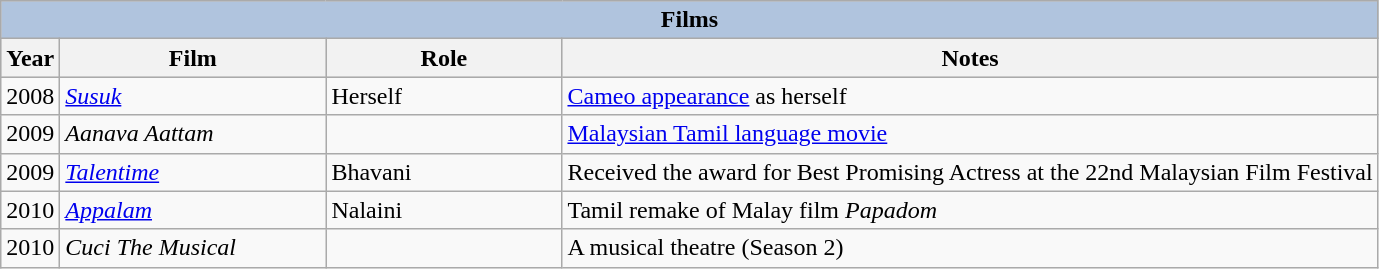<table class="wikitable">
<tr style="background:#ccc; text-align:center;">
<th colspan="4" style="background: LightSteelBlue;">Films</th>
</tr>
<tr style="background:#ccc; text-align:center;">
<th style="text-align:center;">Year</th>
<th style="width:170px;">Film</th>
<th style="width:150px;">Role</th>
<th>Notes</th>
</tr>
<tr>
<td>2008</td>
<td><em><a href='#'>Susuk</a></em></td>
<td>Herself</td>
<td><a href='#'>Cameo appearance</a> as herself</td>
</tr>
<tr>
<td>2009</td>
<td><em>Aanava Aattam</em></td>
<td></td>
<td><a href='#'>Malaysian Tamil language movie</a></td>
</tr>
<tr>
<td>2009</td>
<td><em><a href='#'>Talentime</a></em></td>
<td>Bhavani</td>
<td>Received the award for Best Promising Actress at the 22nd Malaysian Film Festival</td>
</tr>
<tr>
<td>2010</td>
<td><em><a href='#'>Appalam</a></em></td>
<td>Nalaini</td>
<td>Tamil remake of Malay film <em>Papadom</em></td>
</tr>
<tr>
<td>2010</td>
<td><em>Cuci The Musical</em></td>
<td></td>
<td>A musical theatre (Season 2)</td>
</tr>
</table>
